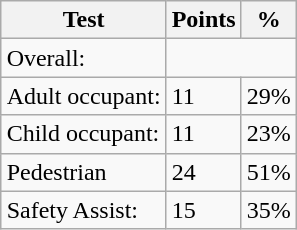<table class="wikitable" style="float:right">
<tr>
<th>Test</th>
<th>Points</th>
<th>%</th>
</tr>
<tr>
<td>Overall:</td>
<td colspan=2></td>
</tr>
<tr>
<td>Adult occupant:</td>
<td>11</td>
<td>29%</td>
</tr>
<tr>
<td>Child occupant:</td>
<td>11</td>
<td>23%</td>
</tr>
<tr>
<td>Pedestrian</td>
<td>24</td>
<td>51%</td>
</tr>
<tr>
<td>Safety Assist:</td>
<td>15</td>
<td>35%</td>
</tr>
</table>
